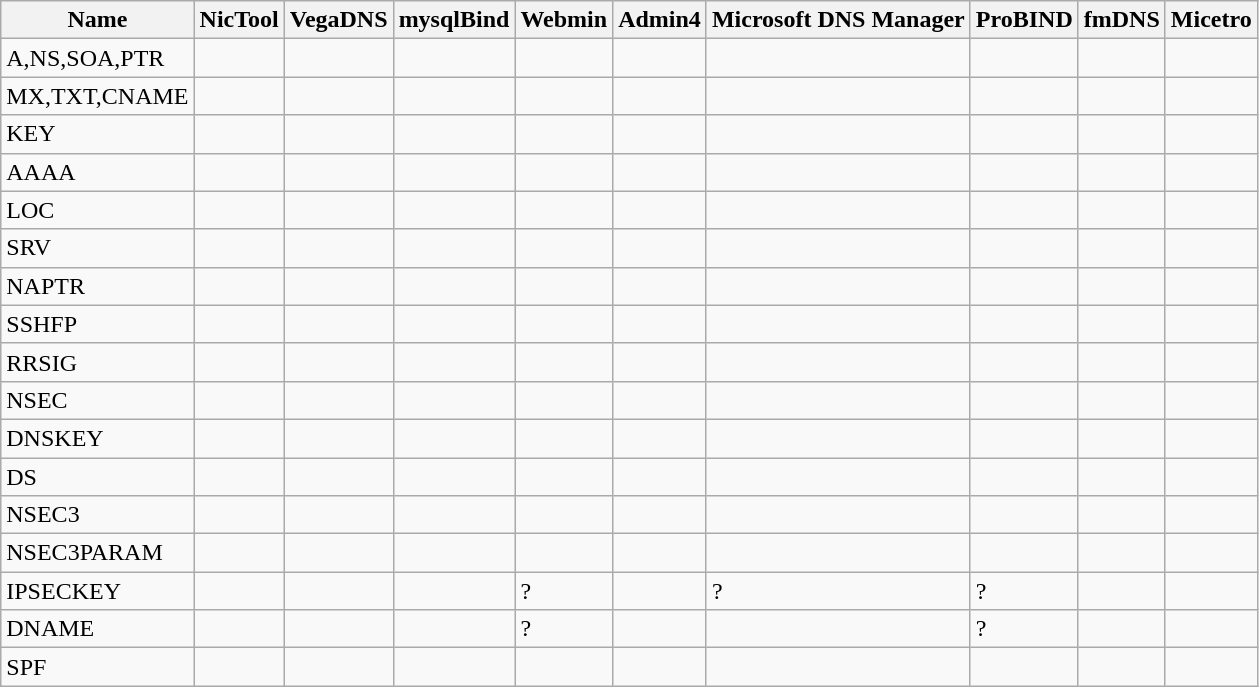<table class="wikitable sortable">
<tr>
<th>Name</th>
<th>NicTool</th>
<th>VegaDNS</th>
<th>mysqlBind</th>
<th>Webmin</th>
<th>Admin4</th>
<th>Microsoft DNS Manager</th>
<th>ProBIND</th>
<th>fmDNS</th>
<th>Micetro</th>
</tr>
<tr>
<td>A,NS,SOA,PTR</td>
<td></td>
<td></td>
<td></td>
<td></td>
<td></td>
<td></td>
<td></td>
<td></td>
<td></td>
</tr>
<tr>
<td>MX,TXT,CNAME</td>
<td></td>
<td></td>
<td></td>
<td></td>
<td></td>
<td></td>
<td></td>
<td></td>
<td></td>
</tr>
<tr>
<td>KEY</td>
<td></td>
<td></td>
<td></td>
<td></td>
<td></td>
<td></td>
<td></td>
<td></td>
<td></td>
</tr>
<tr>
<td>AAAA</td>
<td></td>
<td></td>
<td></td>
<td></td>
<td></td>
<td></td>
<td></td>
<td></td>
<td></td>
</tr>
<tr>
<td>LOC</td>
<td></td>
<td></td>
<td></td>
<td></td>
<td></td>
<td></td>
<td></td>
<td></td>
<td></td>
</tr>
<tr>
<td>SRV</td>
<td></td>
<td></td>
<td></td>
<td></td>
<td></td>
<td></td>
<td></td>
<td></td>
<td></td>
</tr>
<tr>
<td>NAPTR</td>
<td></td>
<td></td>
<td></td>
<td></td>
<td></td>
<td></td>
<td></td>
<td></td>
<td></td>
</tr>
<tr>
<td>SSHFP</td>
<td></td>
<td></td>
<td></td>
<td></td>
<td></td>
<td></td>
<td></td>
<td></td>
<td></td>
</tr>
<tr>
<td>RRSIG</td>
<td></td>
<td></td>
<td></td>
<td></td>
<td></td>
<td></td>
<td></td>
<td></td>
<td></td>
</tr>
<tr>
<td>NSEC</td>
<td></td>
<td></td>
<td></td>
<td></td>
<td></td>
<td></td>
<td></td>
<td></td>
<td></td>
</tr>
<tr>
<td>DNSKEY</td>
<td></td>
<td></td>
<td></td>
<td></td>
<td></td>
<td></td>
<td></td>
<td></td>
<td></td>
</tr>
<tr>
<td>DS</td>
<td></td>
<td></td>
<td></td>
<td></td>
<td></td>
<td></td>
<td></td>
<td></td>
<td></td>
</tr>
<tr>
<td>NSEC3</td>
<td></td>
<td></td>
<td></td>
<td></td>
<td></td>
<td></td>
<td></td>
<td></td>
<td></td>
</tr>
<tr>
<td>NSEC3PARAM</td>
<td></td>
<td></td>
<td></td>
<td></td>
<td></td>
<td></td>
<td></td>
<td></td>
<td></td>
</tr>
<tr>
<td>IPSECKEY</td>
<td></td>
<td></td>
<td></td>
<td>?</td>
<td></td>
<td>?</td>
<td>?</td>
<td></td>
<td></td>
</tr>
<tr>
<td>DNAME</td>
<td></td>
<td></td>
<td></td>
<td>?</td>
<td></td>
<td></td>
<td>?</td>
<td></td>
<td></td>
</tr>
<tr>
<td>SPF</td>
<td></td>
<td></td>
<td></td>
<td></td>
<td></td>
<td></td>
<td></td>
<td></td>
<td></td>
</tr>
</table>
